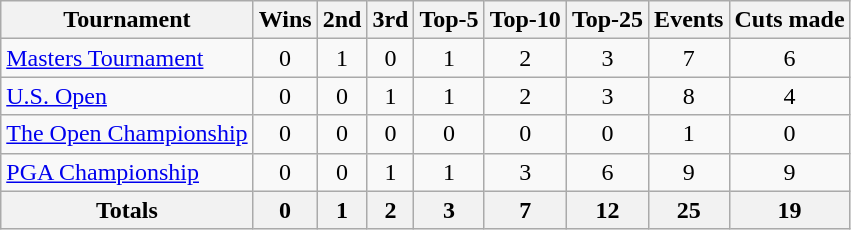<table class=wikitable style=text-align:center>
<tr>
<th>Tournament</th>
<th>Wins</th>
<th>2nd</th>
<th>3rd</th>
<th>Top-5</th>
<th>Top-10</th>
<th>Top-25</th>
<th>Events</th>
<th>Cuts made</th>
</tr>
<tr>
<td align=left><a href='#'>Masters Tournament</a></td>
<td>0</td>
<td>1</td>
<td>0</td>
<td>1</td>
<td>2</td>
<td>3</td>
<td>7</td>
<td>6</td>
</tr>
<tr>
<td align=left><a href='#'>U.S. Open</a></td>
<td>0</td>
<td>0</td>
<td>1</td>
<td>1</td>
<td>2</td>
<td>3</td>
<td>8</td>
<td>4</td>
</tr>
<tr>
<td align=left><a href='#'>The Open Championship</a></td>
<td>0</td>
<td>0</td>
<td>0</td>
<td>0</td>
<td>0</td>
<td>0</td>
<td>1</td>
<td>0</td>
</tr>
<tr>
<td align=left><a href='#'>PGA Championship</a></td>
<td>0</td>
<td>0</td>
<td>1</td>
<td>1</td>
<td>3</td>
<td>6</td>
<td>9</td>
<td>9</td>
</tr>
<tr>
<th>Totals</th>
<th>0</th>
<th>1</th>
<th>2</th>
<th>3</th>
<th>7</th>
<th>12</th>
<th>25</th>
<th>19</th>
</tr>
</table>
